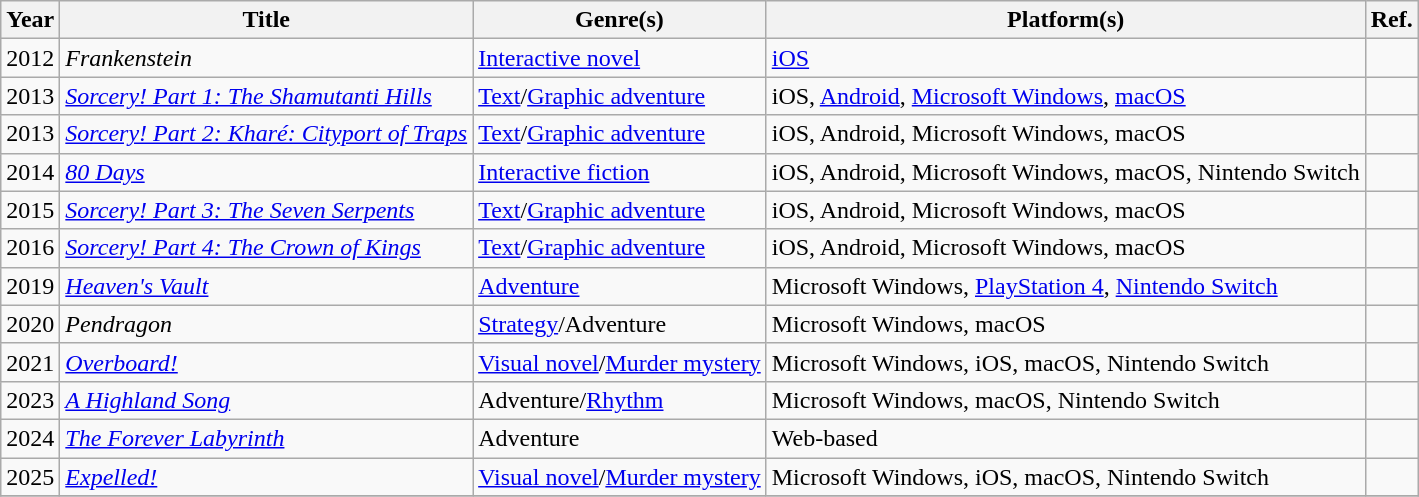<table class="wikitable sortable">
<tr>
<th>Year</th>
<th>Title</th>
<th>Genre(s)</th>
<th>Platform(s)</th>
<th>Ref.</th>
</tr>
<tr>
<td>2012</td>
<td><em>Frankenstein</em></td>
<td><a href='#'>Interactive novel</a></td>
<td><a href='#'>iOS</a></td>
<td></td>
</tr>
<tr>
<td>2013</td>
<td><em><a href='#'>Sorcery! Part 1: The Shamutanti Hills</a></em></td>
<td><a href='#'>Text</a>/<a href='#'>Graphic adventure</a></td>
<td>iOS, <a href='#'>Android</a>, <a href='#'>Microsoft Windows</a>, <a href='#'>macOS</a></td>
<td></td>
</tr>
<tr>
<td>2013</td>
<td><em><a href='#'>Sorcery! Part 2: Kharé: Cityport of Traps</a></em></td>
<td><a href='#'>Text</a>/<a href='#'>Graphic adventure</a></td>
<td>iOS, Android, Microsoft Windows, macOS</td>
<td></td>
</tr>
<tr>
<td>2014</td>
<td><em><a href='#'>80 Days</a></em></td>
<td><a href='#'>Interactive fiction</a></td>
<td>iOS, Android, Microsoft Windows, macOS, Nintendo Switch</td>
<td></td>
</tr>
<tr>
<td>2015</td>
<td><em><a href='#'>Sorcery! Part 3: The Seven Serpents</a></em></td>
<td><a href='#'>Text</a>/<a href='#'>Graphic adventure</a></td>
<td>iOS, Android, Microsoft Windows, macOS</td>
<td></td>
</tr>
<tr>
<td>2016</td>
<td><em><a href='#'>Sorcery! Part 4: The Crown of Kings</a></em></td>
<td><a href='#'>Text</a>/<a href='#'>Graphic adventure</a></td>
<td>iOS, Android, Microsoft Windows, macOS</td>
<td></td>
</tr>
<tr>
<td>2019</td>
<td><em><a href='#'>Heaven's Vault</a></em></td>
<td><a href='#'>Adventure</a></td>
<td>Microsoft Windows, <a href='#'>PlayStation 4</a>, <a href='#'>Nintendo Switch</a></td>
<td></td>
</tr>
<tr>
<td>2020</td>
<td><em>Pendragon</em></td>
<td><a href='#'>Strategy</a>/Adventure</td>
<td>Microsoft Windows, macOS</td>
<td></td>
</tr>
<tr>
<td>2021</td>
<td><em><a href='#'>Overboard!</a></em></td>
<td><a href='#'>Visual novel</a>/<a href='#'>Murder mystery</a></td>
<td>Microsoft Windows, iOS, macOS, Nintendo Switch</td>
<td></td>
</tr>
<tr>
<td>2023</td>
<td><em><a href='#'>A Highland Song</a></em></td>
<td>Adventure/<a href='#'>Rhythm</a></td>
<td>Microsoft Windows, macOS, Nintendo Switch</td>
<td></td>
</tr>
<tr>
<td>2024</td>
<td><em><a href='#'>The Forever Labyrinth</a></em></td>
<td>Adventure</td>
<td>Web-based</td>
<td></td>
</tr>
<tr>
<td>2025</td>
<td><em><a href='#'>Expelled!</a></em></td>
<td><a href='#'>Visual novel</a>/<a href='#'>Murder mystery</a></td>
<td>Microsoft Windows, iOS, macOS, Nintendo Switch</td>
<td></td>
</tr>
<tr>
</tr>
</table>
